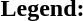<table class="toccolours" style="font-size:100%; white-space:nowrap;">
<tr>
<td><strong>Legend:</strong></td>
</tr>
<tr>
<td></td>
</tr>
<tr>
<td></td>
</tr>
</table>
